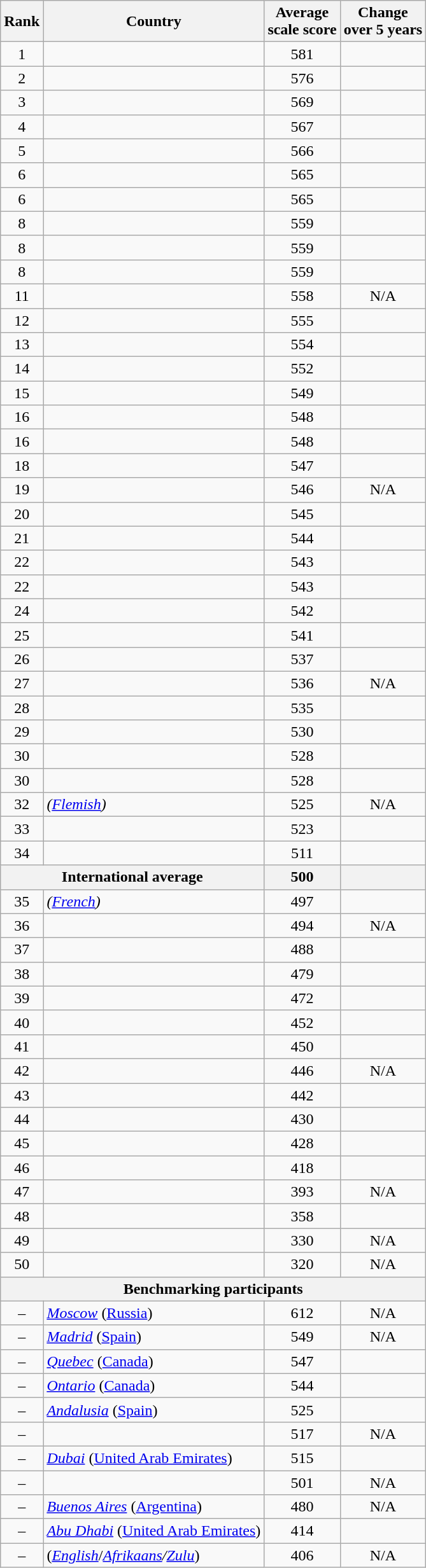<table class="wikitable sortable" style="text-align:center;">
<tr>
<th>Rank</th>
<th>Country</th>
<th>Average<br>scale score</th>
<th>Change<br>over 5 years</th>
</tr>
<tr>
<td>1</td>
<td style="text-align:left;"></td>
<td>581</td>
<td></td>
</tr>
<tr>
<td>2</td>
<td style="text-align:left;"></td>
<td>576</td>
<td></td>
</tr>
<tr>
<td>3</td>
<td style="text-align:left;"></td>
<td>569</td>
<td></td>
</tr>
<tr>
<td>4</td>
<td style="text-align:left;"></td>
<td>567</td>
<td></td>
</tr>
<tr>
<td>5</td>
<td style="text-align:left;"></td>
<td>566</td>
<td></td>
</tr>
<tr>
<td>6</td>
<td style="text-align:left;"></td>
<td>565</td>
<td></td>
</tr>
<tr>
<td>6</td>
<td style="text-align:left;"></td>
<td>565</td>
<td></td>
</tr>
<tr>
<td>8</td>
<td style="text-align:left;"></td>
<td>559</td>
<td></td>
</tr>
<tr>
<td>8</td>
<td style="text-align:left;"></td>
<td>559</td>
<td></td>
</tr>
<tr>
<td>8</td>
<td style="text-align:left;"></td>
<td>559</td>
<td></td>
</tr>
<tr>
<td>11</td>
<td style="text-align:left;"></td>
<td>558</td>
<td>N/A</td>
</tr>
<tr>
<td>12</td>
<td style="text-align:left;"></td>
<td>555</td>
<td></td>
</tr>
<tr>
<td>13</td>
<td style="text-align:left;"></td>
<td>554</td>
<td></td>
</tr>
<tr>
<td>14</td>
<td style="text-align:left;"></td>
<td>552</td>
<td></td>
</tr>
<tr>
<td>15</td>
<td style="text-align:left;"></td>
<td>549</td>
<td></td>
</tr>
<tr>
<td>16</td>
<td style="text-align:left;"></td>
<td>548</td>
<td></td>
</tr>
<tr>
<td>16</td>
<td style="text-align:left;"></td>
<td>548</td>
<td></td>
</tr>
<tr>
<td>18</td>
<td style="text-align:left;"></td>
<td>547</td>
<td></td>
</tr>
<tr>
<td>19</td>
<td style="text-align:left;"></td>
<td>546</td>
<td>N/A</td>
</tr>
<tr>
<td>20</td>
<td style="text-align:left;"></td>
<td>545</td>
<td></td>
</tr>
<tr>
<td>21</td>
<td style="text-align:left;"></td>
<td>544</td>
<td></td>
</tr>
<tr>
<td>22</td>
<td style="text-align:left;"></td>
<td>543</td>
<td></td>
</tr>
<tr>
<td>22</td>
<td style="text-align:left;"></td>
<td>543</td>
<td></td>
</tr>
<tr>
<td>24</td>
<td style="text-align:left;"></td>
<td>542</td>
<td></td>
</tr>
<tr>
<td>25</td>
<td style="text-align:left;"></td>
<td>541</td>
<td></td>
</tr>
<tr>
<td>26</td>
<td style="text-align:left;"></td>
<td>537</td>
<td></td>
</tr>
<tr>
<td>27</td>
<td style="text-align:left;"></td>
<td>536</td>
<td>N/A</td>
</tr>
<tr>
<td>28</td>
<td style="text-align:left;"></td>
<td>535</td>
<td></td>
</tr>
<tr>
<td>29</td>
<td style="text-align:left;"></td>
<td>530</td>
<td></td>
</tr>
<tr>
<td>30</td>
<td style="text-align:left;"></td>
<td>528</td>
<td></td>
</tr>
<tr>
<td>30</td>
<td style="text-align:left;"></td>
<td>528</td>
<td></td>
</tr>
<tr>
<td>32</td>
<td style="text-align:left;"> <em>(<a href='#'>Flemish</a>)</em></td>
<td>525</td>
<td>N/A</td>
</tr>
<tr>
<td>33</td>
<td style="text-align:left;"></td>
<td>523</td>
<td></td>
</tr>
<tr>
<td>34</td>
<td style="text-align:left;"></td>
<td>511</td>
<td></td>
</tr>
<tr>
<th colspan="2">International average</th>
<th>500</th>
<th></th>
</tr>
<tr>
<td>35</td>
<td style="text-align:left;"> <em>(<a href='#'>French</a>)</em></td>
<td>497</td>
<td></td>
</tr>
<tr>
<td>36</td>
<td style="text-align:left;"></td>
<td>494</td>
<td>N/A</td>
</tr>
<tr>
<td>37</td>
<td style="text-align:left;"></td>
<td>488</td>
<td></td>
</tr>
<tr>
<td>38</td>
<td style="text-align:left;"></td>
<td>479</td>
<td></td>
</tr>
<tr>
<td>39</td>
<td style="text-align:left;"></td>
<td>472</td>
<td></td>
</tr>
<tr>
<td>40</td>
<td style="text-align:left;"></td>
<td>452</td>
<td></td>
</tr>
<tr>
<td>41</td>
<td style="text-align:left;"></td>
<td>450</td>
<td></td>
</tr>
<tr>
<td>42</td>
<td style="text-align:left;"></td>
<td>446</td>
<td>N/A</td>
</tr>
<tr>
<td>43</td>
<td style="text-align:left;"></td>
<td>442</td>
<td></td>
</tr>
<tr>
<td>44</td>
<td style="text-align:left;"></td>
<td>430</td>
<td></td>
</tr>
<tr>
<td>45</td>
<td style="text-align:left;"></td>
<td>428</td>
<td></td>
</tr>
<tr>
<td>46</td>
<td style="text-align:left;"></td>
<td>418</td>
<td></td>
</tr>
<tr>
<td>47</td>
<td style="text-align:left;"></td>
<td>393</td>
<td>N/A</td>
</tr>
<tr>
<td>48</td>
<td style="text-align:left;"></td>
<td>358</td>
<td></td>
</tr>
<tr>
<td>49</td>
<td style="text-align:left;"></td>
<td>330</td>
<td>N/A</td>
</tr>
<tr>
<td>50</td>
<td style="text-align:left;"></td>
<td>320</td>
<td>N/A</td>
</tr>
<tr>
<th colspan="4">Benchmarking participants</th>
</tr>
<tr>
<td>–</td>
<td style="text-align:left;"> <em><a href='#'>Moscow</a></em> (<a href='#'>Russia</a>)</td>
<td>612</td>
<td>N/A</td>
</tr>
<tr>
<td>–</td>
<td style="text-align:left;"> <em><a href='#'>Madrid</a></em> (<a href='#'>Spain</a>)</td>
<td>549</td>
<td>N/A</td>
</tr>
<tr>
<td>–</td>
<td style="text-align:left;"> <em><a href='#'>Quebec</a></em> (<a href='#'>Canada</a>)</td>
<td>547</td>
<td></td>
</tr>
<tr>
<td>–</td>
<td style="text-align:left;"> <em><a href='#'>Ontario</a></em> (<a href='#'>Canada</a>)</td>
<td>544</td>
<td></td>
</tr>
<tr>
<td>–</td>
<td style="text-align:left;"> <em><a href='#'>Andalusia</a></em> (<a href='#'>Spain</a>)</td>
<td>525</td>
<td></td>
</tr>
<tr>
<td>–</td>
<td style="text-align:left;"></td>
<td>517</td>
<td>N/A</td>
</tr>
<tr>
<td>–</td>
<td style="text-align:left;"> <em><a href='#'>Dubai</a></em> (<a href='#'>United Arab Emirates</a>)</td>
<td>515</td>
<td></td>
</tr>
<tr>
<td>–</td>
<td style="text-align:left;"></td>
<td>501</td>
<td>N/A</td>
</tr>
<tr>
<td>–</td>
<td style="text-align:left;"> <em><a href='#'>Buenos Aires</a></em> (<a href='#'>Argentina</a>)</td>
<td>480</td>
<td>N/A</td>
</tr>
<tr>
<td>–</td>
<td style="text-align:left;"> <em><a href='#'>Abu Dhabi</a></em> (<a href='#'>United Arab Emirates</a>)</td>
<td>414</td>
<td></td>
</tr>
<tr>
<td>–</td>
<td style="text-align:left;"> (<em><a href='#'>English</a></em>/<em><a href='#'>Afrikaans</a>/<a href='#'>Zulu</a></em>)</td>
<td>406</td>
<td>N/A</td>
</tr>
</table>
